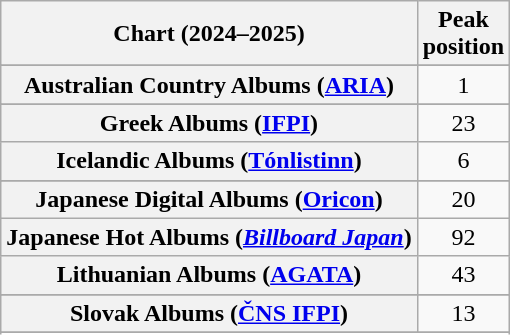<table class="wikitable sortable plainrowheaders" style="text-align:center">
<tr>
<th scope="col">Chart (2024–2025)</th>
<th scope="col">Peak<br>position</th>
</tr>
<tr>
</tr>
<tr>
<th scope="row">Australian Country Albums (<a href='#'>ARIA</a>)</th>
<td>1</td>
</tr>
<tr>
</tr>
<tr>
</tr>
<tr>
</tr>
<tr>
</tr>
<tr>
</tr>
<tr>
</tr>
<tr>
</tr>
<tr>
</tr>
<tr>
</tr>
<tr>
</tr>
<tr>
<th scope="row">Greek Albums (<a href='#'>IFPI</a>)</th>
<td>23</td>
</tr>
<tr>
<th scope="row">Icelandic Albums (<a href='#'>Tónlistinn</a>)</th>
<td>6</td>
</tr>
<tr>
</tr>
<tr>
</tr>
<tr>
<th scope="row">Japanese Digital Albums (<a href='#'>Oricon</a>)</th>
<td>20</td>
</tr>
<tr>
<th scope="row">Japanese Hot Albums (<em><a href='#'>Billboard Japan</a></em>)</th>
<td>92</td>
</tr>
<tr>
<th scope="row">Lithuanian Albums (<a href='#'>AGATA</a>)</th>
<td>43</td>
</tr>
<tr>
</tr>
<tr>
</tr>
<tr>
</tr>
<tr>
</tr>
<tr>
</tr>
<tr>
<th scope="row">Slovak Albums (<a href='#'>ČNS IFPI</a>)</th>
<td>13</td>
</tr>
<tr>
</tr>
<tr>
</tr>
<tr>
</tr>
<tr>
</tr>
<tr>
</tr>
<tr>
</tr>
<tr>
</tr>
</table>
